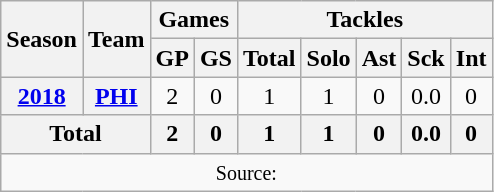<table class=wikitable style="text-align:center;">
<tr>
<th rowspan=2>Season</th>
<th rowspan=2>Team</th>
<th colspan=2>Games</th>
<th colspan=5>Tackles</th>
</tr>
<tr>
<th>GP</th>
<th>GS</th>
<th>Total</th>
<th>Solo</th>
<th>Ast</th>
<th>Sck</th>
<th>Int</th>
</tr>
<tr>
<th><a href='#'>2018</a></th>
<th><a href='#'>PHI</a></th>
<td>2</td>
<td>0</td>
<td>1</td>
<td>1</td>
<td>0</td>
<td>0.0</td>
<td>0</td>
</tr>
<tr>
<th colspan=2>Total</th>
<th>2</th>
<th>0</th>
<th>1</th>
<th>1</th>
<th>0</th>
<th>0.0</th>
<th>0</th>
</tr>
<tr>
<td colspan=9><small>Source: </small></td>
</tr>
</table>
